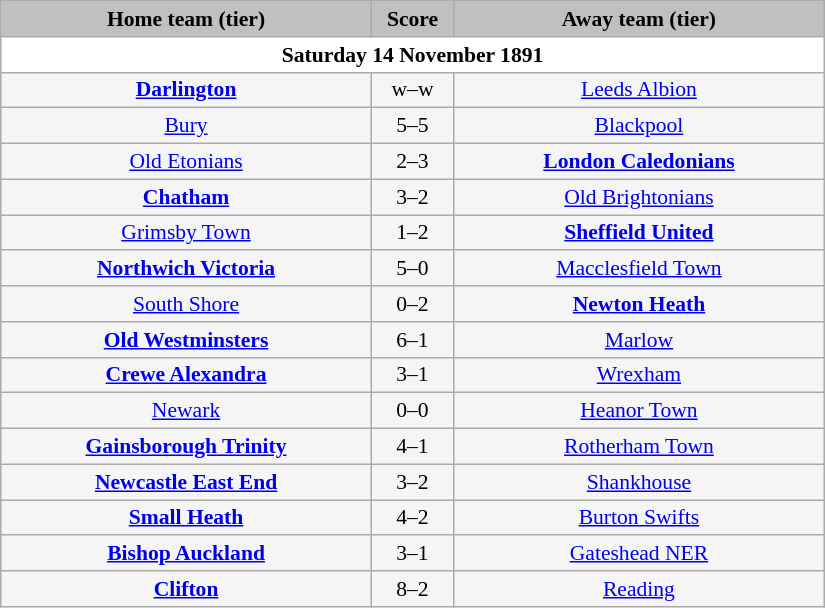<table class="wikitable" style="width: 550px; background:WhiteSmoke; text-align:center; font-size:90%">
<tr>
<td scope="col" style="width: 45.00%; background:silver;"><strong>Home team (tier)</strong></td>
<td scope="col" style="width: 10.00%; background:silver;"><strong>Score</strong></td>
<td scope="col" style="width: 45.00%; background:silver;"><strong>Away team (tier)</strong></td>
</tr>
<tr>
<td colspan="3" style= background:White><strong>Saturday 14 November 1891</strong></td>
</tr>
<tr>
<td><strong><a href='#'>Darlington</a></strong></td>
<td>w–w</td>
<td><a href='#'>Leeds Albion</a></td>
</tr>
<tr>
<td><a href='#'>Bury</a></td>
<td>5–5</td>
<td><a href='#'>Blackpool</a></td>
</tr>
<tr>
<td><a href='#'>Old Etonians</a></td>
<td>2–3</td>
<td><strong><a href='#'>London Caledonians</a></strong></td>
</tr>
<tr>
<td><strong><a href='#'>Chatham</a></strong></td>
<td>3–2</td>
<td><a href='#'>Old Brightonians</a></td>
</tr>
<tr>
<td><a href='#'>Grimsby Town</a></td>
<td>1–2</td>
<td><strong><a href='#'>Sheffield United</a></strong></td>
</tr>
<tr>
<td><strong><a href='#'>Northwich Victoria</a></strong></td>
<td>5–0</td>
<td><a href='#'>Macclesfield Town</a></td>
</tr>
<tr>
<td><a href='#'>South Shore</a></td>
<td>0–2</td>
<td><strong><a href='#'>Newton Heath</a></strong></td>
</tr>
<tr>
<td><strong><a href='#'>Old Westminsters</a></strong></td>
<td>6–1</td>
<td><a href='#'>Marlow</a></td>
</tr>
<tr>
<td><strong><a href='#'>Crewe Alexandra</a></strong></td>
<td>3–1</td>
<td><a href='#'>Wrexham</a></td>
</tr>
<tr>
<td><a href='#'>Newark</a></td>
<td>0–0</td>
<td><a href='#'>Heanor Town</a></td>
</tr>
<tr>
<td><strong><a href='#'>Gainsborough Trinity</a></strong></td>
<td>4–1</td>
<td><a href='#'>Rotherham Town</a></td>
</tr>
<tr>
<td><strong><a href='#'>Newcastle East End</a></strong></td>
<td>3–2</td>
<td><a href='#'>Shankhouse</a></td>
</tr>
<tr>
<td><strong><a href='#'>Small Heath</a></strong></td>
<td>4–2</td>
<td><a href='#'>Burton Swifts</a></td>
</tr>
<tr>
<td><strong><a href='#'>Bishop Auckland</a></strong></td>
<td>3–1</td>
<td><a href='#'>Gateshead NER</a></td>
</tr>
<tr>
<td><strong><a href='#'>Clifton</a></strong></td>
<td>8–2</td>
<td><a href='#'>Reading</a></td>
</tr>
</table>
